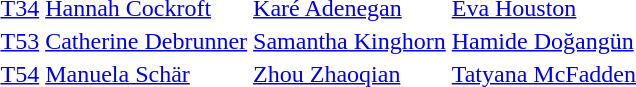<table>
<tr>
<td><a href='#'>T34</a></td>
<td><a href='#'>Hannah Cockroft</a><br></td>
<td><a href='#'>Karé Adenegan</a><br></td>
<td><a href='#'>Eva Houston</a><br></td>
</tr>
<tr>
<td><a href='#'>T53</a></td>
<td><a href='#'>Catherine Debrunner</a><br></td>
<td><a href='#'>Samantha Kinghorn</a><br></td>
<td><a href='#'>Hamide Doğangün</a><br></td>
</tr>
<tr>
<td><a href='#'>T54</a></td>
<td><a href='#'>Manuela Schär</a><br></td>
<td><a href='#'>Zhou Zhaoqian</a><br></td>
<td><a href='#'>Tatyana McFadden</a><br></td>
</tr>
</table>
